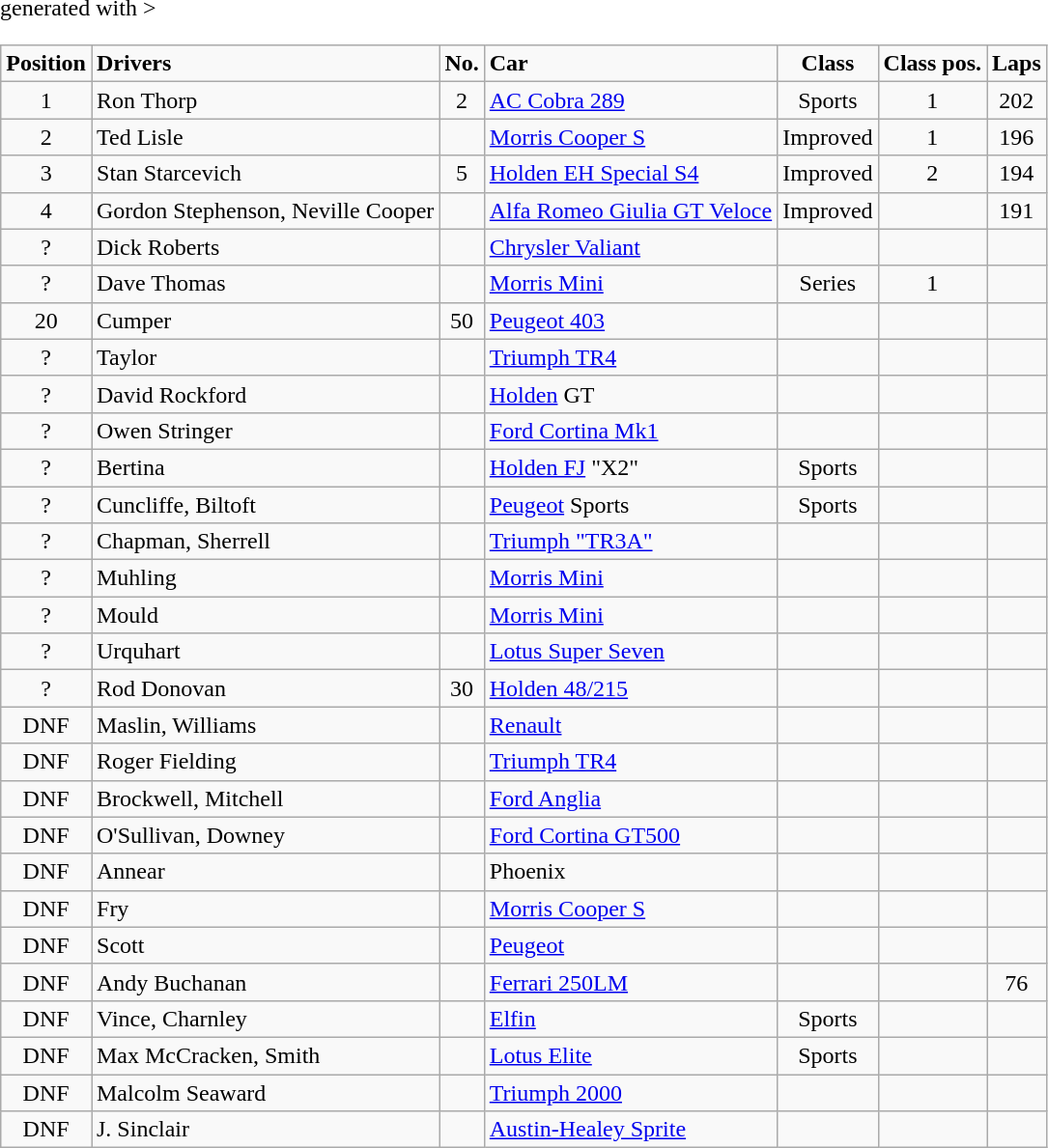<table class="wikitable" <hiddentext>generated with >
<tr style="font-weight:bold">
<td align="center">Position</td>
<td>Drivers</td>
<td align="center">No.</td>
<td>Car</td>
<td align="center">Class</td>
<td align="center">Class pos.</td>
<td align="center">Laps</td>
</tr>
<tr>
<td align="center">1</td>
<td>Ron Thorp</td>
<td align="center">2</td>
<td><a href='#'>AC Cobra 289</a></td>
<td align="center">Sports</td>
<td align="center">1</td>
<td align="center">202</td>
</tr>
<tr>
<td align="center">2</td>
<td>Ted Lisle</td>
<td align="center"> </td>
<td><a href='#'>Morris Cooper S</a></td>
<td align="center">Improved</td>
<td align="center">1</td>
<td align="center">196</td>
</tr>
<tr>
<td align="center">3</td>
<td>Stan Starcevich</td>
<td align="center">5</td>
<td><a href='#'>Holden EH Special S4</a></td>
<td align="center">Improved</td>
<td align="center">2</td>
<td align="center">194</td>
</tr>
<tr>
<td align="center">4</td>
<td>Gordon Stephenson, Neville Cooper</td>
<td align="center"> </td>
<td><a href='#'>Alfa Romeo Giulia GT Veloce</a></td>
<td align="center">Improved</td>
<td align="center"> </td>
<td align="center">191</td>
</tr>
<tr>
<td align="center">?</td>
<td>Dick Roberts</td>
<td align="center"> </td>
<td><a href='#'>Chrysler Valiant</a></td>
<td align="center"> </td>
<td align="center"> </td>
<td align="center"> </td>
</tr>
<tr>
<td align="center">?</td>
<td>Dave Thomas</td>
<td align="center"> </td>
<td><a href='#'>Morris Mini</a></td>
<td align="center">Series</td>
<td align="center">1</td>
<td align="center"> </td>
</tr>
<tr>
<td align="center">20</td>
<td>Cumper</td>
<td align="center">50</td>
<td><a href='#'>Peugeot 403</a></td>
<td align="center"> </td>
<td align="center"> </td>
<td align="center"> </td>
</tr>
<tr>
<td align="center">?</td>
<td>Taylor</td>
<td align="center"> </td>
<td><a href='#'>Triumph TR4</a></td>
<td align="center"> </td>
<td align="center"> </td>
<td align="center"> </td>
</tr>
<tr>
<td align="center">?</td>
<td>David Rockford</td>
<td align="center"> </td>
<td><a href='#'>Holden</a> GT</td>
<td align="center"> </td>
<td align="center"> </td>
<td align="center"> </td>
</tr>
<tr>
<td align="center">?</td>
<td>Owen Stringer</td>
<td align="center"> </td>
<td><a href='#'>Ford Cortina Mk1</a></td>
<td align="center"> </td>
<td align="center"> </td>
<td align="center"> </td>
</tr>
<tr>
<td align="center">?</td>
<td>Bertina</td>
<td align="center"> </td>
<td><a href='#'>Holden FJ</a> "X2"</td>
<td align="center">Sports</td>
<td align="center"> </td>
<td align="center"> </td>
</tr>
<tr>
<td align="center">?</td>
<td>Cuncliffe, Biltoft</td>
<td align="center"> </td>
<td><a href='#'>Peugeot</a> Sports</td>
<td align="center">Sports</td>
<td align="center"> </td>
<td align="center"> </td>
</tr>
<tr>
<td align="center">?</td>
<td>Chapman, Sherrell</td>
<td align="center"> </td>
<td><a href='#'>Triumph "TR3A"</a></td>
<td align="center"> </td>
<td align="center"> </td>
<td align="center"> </td>
</tr>
<tr>
<td align="center">?</td>
<td>Muhling</td>
<td align="center"> </td>
<td><a href='#'>Morris Mini</a></td>
<td align="center"> </td>
<td align="center"> </td>
<td align="center"> </td>
</tr>
<tr>
<td align="center">?</td>
<td>Mould</td>
<td align="center"> </td>
<td><a href='#'>Morris Mini</a></td>
<td align="center"> </td>
<td align="center"> </td>
<td align="center"> </td>
</tr>
<tr>
<td align="center">?</td>
<td>Urquhart</td>
<td align="center"> </td>
<td><a href='#'>Lotus Super Seven</a></td>
<td align="center"> </td>
<td align="center"> </td>
<td align="center"> </td>
</tr>
<tr>
<td align="center">?</td>
<td>Rod Donovan</td>
<td align="center">30</td>
<td><a href='#'>Holden 48/215</a></td>
<td align="center"> </td>
<td align="center"> </td>
<td align="center"> </td>
</tr>
<tr>
<td align="center">DNF</td>
<td>Maslin, Williams</td>
<td align="center"> </td>
<td><a href='#'>Renault</a></td>
<td align="center"> </td>
<td align="center"> </td>
<td align="center"> </td>
</tr>
<tr>
<td align="center">DNF</td>
<td>Roger Fielding</td>
<td align="center"> </td>
<td><a href='#'>Triumph TR4</a></td>
<td align="center"> </td>
<td align="center"> </td>
<td align="center"> </td>
</tr>
<tr>
<td align="center">DNF</td>
<td>Brockwell, Mitchell</td>
<td align="center"> </td>
<td><a href='#'>Ford Anglia</a></td>
<td align="center"> </td>
<td align="center"> </td>
<td align="center"> </td>
</tr>
<tr>
<td align="center">DNF</td>
<td>O'Sullivan, Downey</td>
<td align="center"> </td>
<td><a href='#'>Ford Cortina GT500</a></td>
<td align="center"> </td>
<td align="center"> </td>
<td align="center"> </td>
</tr>
<tr>
<td align="center">DNF</td>
<td>Annear</td>
<td align="center"> </td>
<td>Phoenix</td>
<td align="center"> </td>
<td align="center"> </td>
<td align="center"> </td>
</tr>
<tr>
<td align="center">DNF</td>
<td>Fry</td>
<td align="center"> </td>
<td><a href='#'>Morris Cooper S</a></td>
<td align="center"> </td>
<td align="center"> </td>
<td align="center"> </td>
</tr>
<tr>
<td align="center">DNF</td>
<td>Scott</td>
<td align="center"> </td>
<td><a href='#'>Peugeot</a></td>
<td align="center"> </td>
<td align="center"> </td>
<td align="center"> </td>
</tr>
<tr>
<td align="center">DNF</td>
<td>Andy Buchanan</td>
<td align="center"> </td>
<td><a href='#'>Ferrari 250LM</a></td>
<td align="center"> </td>
<td align="center"> </td>
<td align="center">76</td>
</tr>
<tr>
<td align="center">DNF</td>
<td>Vince, Charnley</td>
<td align="center"> </td>
<td><a href='#'>Elfin</a></td>
<td align="center">Sports</td>
<td align="center"> </td>
<td align="center"> </td>
</tr>
<tr>
<td align="center">DNF</td>
<td>Max McCracken, Smith</td>
<td align="center"> </td>
<td><a href='#'>Lotus Elite</a></td>
<td align="center">Sports</td>
<td align="center"> </td>
<td align="center"> </td>
</tr>
<tr>
<td align="center">DNF</td>
<td>Malcolm Seaward</td>
<td align="center"> </td>
<td><a href='#'>Triumph 2000</a></td>
<td align="center"> </td>
<td align="center"> </td>
<td align="center"> </td>
</tr>
<tr>
<td align="center">DNF</td>
<td>J. Sinclair</td>
<td align="center"> </td>
<td><a href='#'>Austin-Healey Sprite</a></td>
<td align="center"> </td>
<td align="center"> </td>
<td align="center"> </td>
</tr>
</table>
